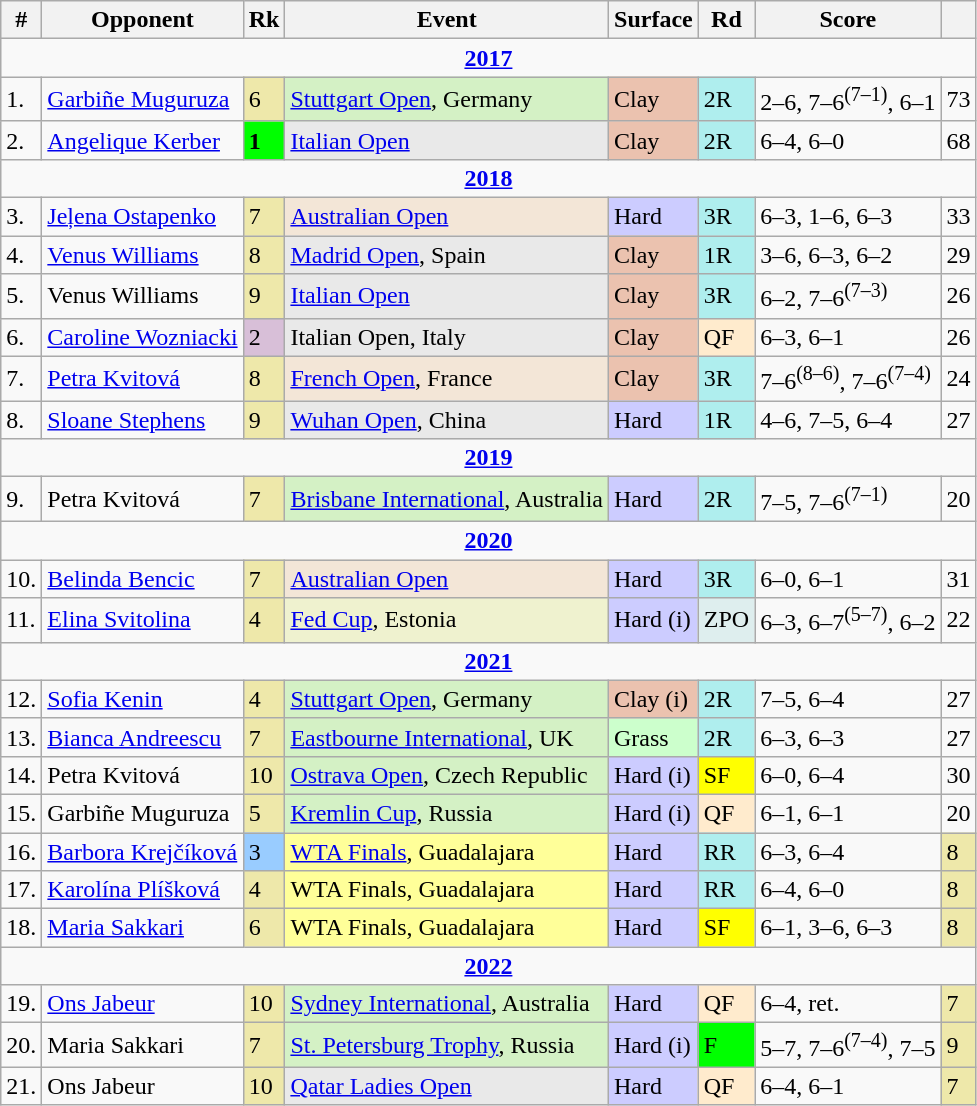<table class="wikitable sortable">
<tr>
<th>#</th>
<th>Opponent</th>
<th>Rk</th>
<th>Event</th>
<th>Surface</th>
<th>Rd</th>
<th>Score</th>
<th></th>
</tr>
<tr>
<td colspan=8 style=text-align:center><strong><a href='#'>2017</a></strong></td>
</tr>
<tr>
<td>1.</td>
<td> <a href='#'>Garbiñe Muguruza</a></td>
<td bgcolor=eee8aa>6</td>
<td bgcolor=d4f1c5><a href='#'>Stuttgart Open</a>, Germany</td>
<td bgcolor=ebc2af>Clay</td>
<td bgcolor=afeeee>2R</td>
<td>2–6, 7–6<sup>(7–1)</sup>, 6–1</td>
<td>73</td>
</tr>
<tr>
<td>2.</td>
<td> <a href='#'>Angelique Kerber</a></td>
<td bgcolor=lime><strong>1</strong></td>
<td bgcolor=e9e9e9><a href='#'>Italian Open</a></td>
<td bgcolor=ebc2af>Clay</td>
<td bgcolor=afeeee>2R</td>
<td>6–4, 6–0</td>
<td>68</td>
</tr>
<tr>
<td colspan=8 style=text-align:center><strong><a href='#'>2018</a></strong></td>
</tr>
<tr>
<td>3.</td>
<td> <a href='#'>Jeļena Ostapenko</a></td>
<td bgcolor=eee8aa>7</td>
<td bgcolor=f3e6d7><a href='#'>Australian Open</a></td>
<td bgcolor=ccccff>Hard</td>
<td bgcolor=afeeee>3R</td>
<td>6–3, 1–6, 6–3</td>
<td>33</td>
</tr>
<tr>
<td>4.</td>
<td> <a href='#'>Venus Williams</a></td>
<td bgcolor=eee8aa>8</td>
<td bgcolor=e9e9e9><a href='#'>Madrid Open</a>, Spain</td>
<td bgcolor=ebc2af>Clay</td>
<td bgcolor=afeeee>1R</td>
<td>3–6, 6–3, 6–2</td>
<td>29</td>
</tr>
<tr>
<td>5.</td>
<td> Venus Williams</td>
<td bgcolor=eee8aa>9</td>
<td bgcolor=e9e9e9><a href='#'>Italian Open</a></td>
<td bgcolor=ebc2af>Clay</td>
<td bgcolor=afeeee>3R</td>
<td>6–2, 7–6<sup>(7–3)</sup></td>
<td>26</td>
</tr>
<tr>
<td>6.</td>
<td> <a href='#'>Caroline Wozniacki</a></td>
<td bgcolor=thistle>2</td>
<td bgcolor=e9e9e9>Italian Open, Italy</td>
<td bgcolor=ebc2af>Clay</td>
<td bgcolor=ffebcd>QF</td>
<td>6–3, 6–1</td>
<td>26</td>
</tr>
<tr>
<td>7.</td>
<td> <a href='#'>Petra Kvitová</a></td>
<td bgcolor=eee8aa>8</td>
<td bgcolor=f3e6d7><a href='#'>French Open</a>, France</td>
<td bgcolor=ebc2af>Clay</td>
<td bgcolor=afeeee>3R</td>
<td>7–6<sup>(8–6)</sup>, 7–6<sup>(7–4)</sup></td>
<td>24</td>
</tr>
<tr>
<td>8.</td>
<td> <a href='#'>Sloane Stephens</a></td>
<td bgcolor=eee8aa>9</td>
<td bgcolor=e9e9e9><a href='#'>Wuhan Open</a>, China</td>
<td bgcolor=ccccff>Hard</td>
<td bgcolor=afeeee>1R</td>
<td>4–6, 7–5, 6–4</td>
<td>27</td>
</tr>
<tr>
<td colspan=8 style=text-align:center><strong><a href='#'>2019</a></strong></td>
</tr>
<tr>
<td>9.</td>
<td> Petra Kvitová</td>
<td bgcolor=eee8aa>7</td>
<td bgcolor=d4f1c5><a href='#'>Brisbane International</a>, Australia</td>
<td bgcolor=ccccff>Hard</td>
<td bgcolor=afeeee>2R</td>
<td>7–5, 7–6<sup>(7–1)</sup></td>
<td>20</td>
</tr>
<tr>
<td colspan=8 style=text-align:center><strong><a href='#'>2020</a></strong></td>
</tr>
<tr>
<td>10.</td>
<td> <a href='#'>Belinda Bencic</a></td>
<td bgcolor=eee8aa>7</td>
<td bgcolor=f3e6d7><a href='#'>Australian Open</a></td>
<td bgcolor=ccccff>Hard</td>
<td bgcolor=afeeee>3R</td>
<td>6–0,  6–1</td>
<td>31</td>
</tr>
<tr>
<td>11.</td>
<td> <a href='#'>Elina Svitolina</a></td>
<td bgcolor=EEE8AA>4</td>
<td bgcolor=eff2cf><a href='#'>Fed Cup</a>, Estonia</td>
<td bgcolor=ccccff>Hard (i)</td>
<td bgcolor=deeeee>ZPO</td>
<td>6–3, 6–7<sup>(5–7)</sup>, 6–2</td>
<td>22</td>
</tr>
<tr>
<td colspan=8 style=text-align:center><strong><a href='#'>2021</a></strong></td>
</tr>
<tr>
<td>12.</td>
<td> <a href='#'>Sofia Kenin</a></td>
<td bgcolor=EEE8AA>4</td>
<td bgcolor=d4f1c5><a href='#'>Stuttgart Open</a>, Germany</td>
<td bgcolor=ebc2af>Clay (i)</td>
<td bgcolor=afeeee>2R</td>
<td>7–5, 6–4</td>
<td>27</td>
</tr>
<tr>
<td>13.</td>
<td> <a href='#'>Bianca Andreescu</a></td>
<td bgcolor=EEE8AA>7</td>
<td bgcolor=d4f1c5><a href='#'>Eastbourne International</a>, UK</td>
<td bgcolor=CCFFCC>Grass</td>
<td bgcolor=afeeee>2R</td>
<td>6–3, 6–3</td>
<td>27</td>
</tr>
<tr>
<td>14.</td>
<td> Petra Kvitová</td>
<td bgcolor=eee8aa>10</td>
<td bgcolor=d4f1c5><a href='#'>Ostrava Open</a>, Czech Republic</td>
<td bgcolor=ccccff>Hard (i)</td>
<td bgcolor=yellow>SF</td>
<td>6–0, 6–4</td>
<td>30</td>
</tr>
<tr>
<td>15.</td>
<td> Garbiñe Muguruza</td>
<td bgcolor=eee8aa>5</td>
<td bgcolor=d4f1c5><a href='#'>Kremlin Cup</a>, Russia</td>
<td bgcolor=ccccff>Hard (i)</td>
<td bgcolor=ffebcd>QF</td>
<td>6–1, 6–1</td>
<td>20</td>
</tr>
<tr>
<td>16.</td>
<td> <a href='#'>Barbora Krejčíková</a></td>
<td bgcolor=99ccff>3</td>
<td bgcolor=FFFF99><a href='#'>WTA Finals</a>, Guadalajara</td>
<td bgcolor=ccccff>Hard</td>
<td bgcolor=afeeee>RR</td>
<td>6–3, 6–4</td>
<td bgcolor=eee8aa>8</td>
</tr>
<tr>
<td>17.</td>
<td> <a href='#'>Karolína Plíšková</a></td>
<td bgcolor=eee8aa>4</td>
<td bgcolor=FFFF99>WTA Finals, Guadalajara</td>
<td bgcolor=ccccff>Hard</td>
<td bgcolor=afeeee>RR</td>
<td>6–4, 6–0</td>
<td bgcolor=eee8aa>8</td>
</tr>
<tr>
<td>18.</td>
<td> <a href='#'>Maria Sakkari</a></td>
<td bgcolor=eee8aa>6</td>
<td bgcolor=FFFF99>WTA Finals, Guadalajara</td>
<td bgcolor=ccccff>Hard</td>
<td bgcolor=yellow>SF</td>
<td>6–1, 3–6, 6–3</td>
<td bgcolor=eee8aa>8</td>
</tr>
<tr>
<td align=center colspan="8"><strong><a href='#'>2022</a></strong></td>
</tr>
<tr>
<td>19.</td>
<td> <a href='#'>Ons Jabeur</a></td>
<td bgcolor=eee8aa>10</td>
<td bgcolor=d4f1c5><a href='#'>Sydney International</a>, Australia</td>
<td bgcolor=#ccf>Hard</td>
<td bgcolor=ffebcd>QF</td>
<td>6–4, ret.</td>
<td bgcolor=eee8aa>7</td>
</tr>
<tr>
<td>20.</td>
<td> Maria Sakkari</td>
<td bgcolor=eee8AA>7</td>
<td bgcolor=d4f1c5><a href='#'>St. Petersburg Trophy</a>, Russia</td>
<td bgcolor=#ccf>Hard (i)</td>
<td bgcolor=lime>F</td>
<td>5–7, 7–6<sup>(7–4)</sup>, 7–5</td>
<td bgcolor=eee8aa>9</td>
</tr>
<tr>
<td>21.</td>
<td> Ons Jabeur</td>
<td bgcolor=eee8AA>10</td>
<td bgcolor=e9e9e9><a href='#'>Qatar Ladies Open</a></td>
<td bgcolor=#ccf>Hard</td>
<td bgcolor=ffebcd>QF</td>
<td>6–4, 6–1</td>
<td bgcolor=eee8AA>7</td>
</tr>
</table>
